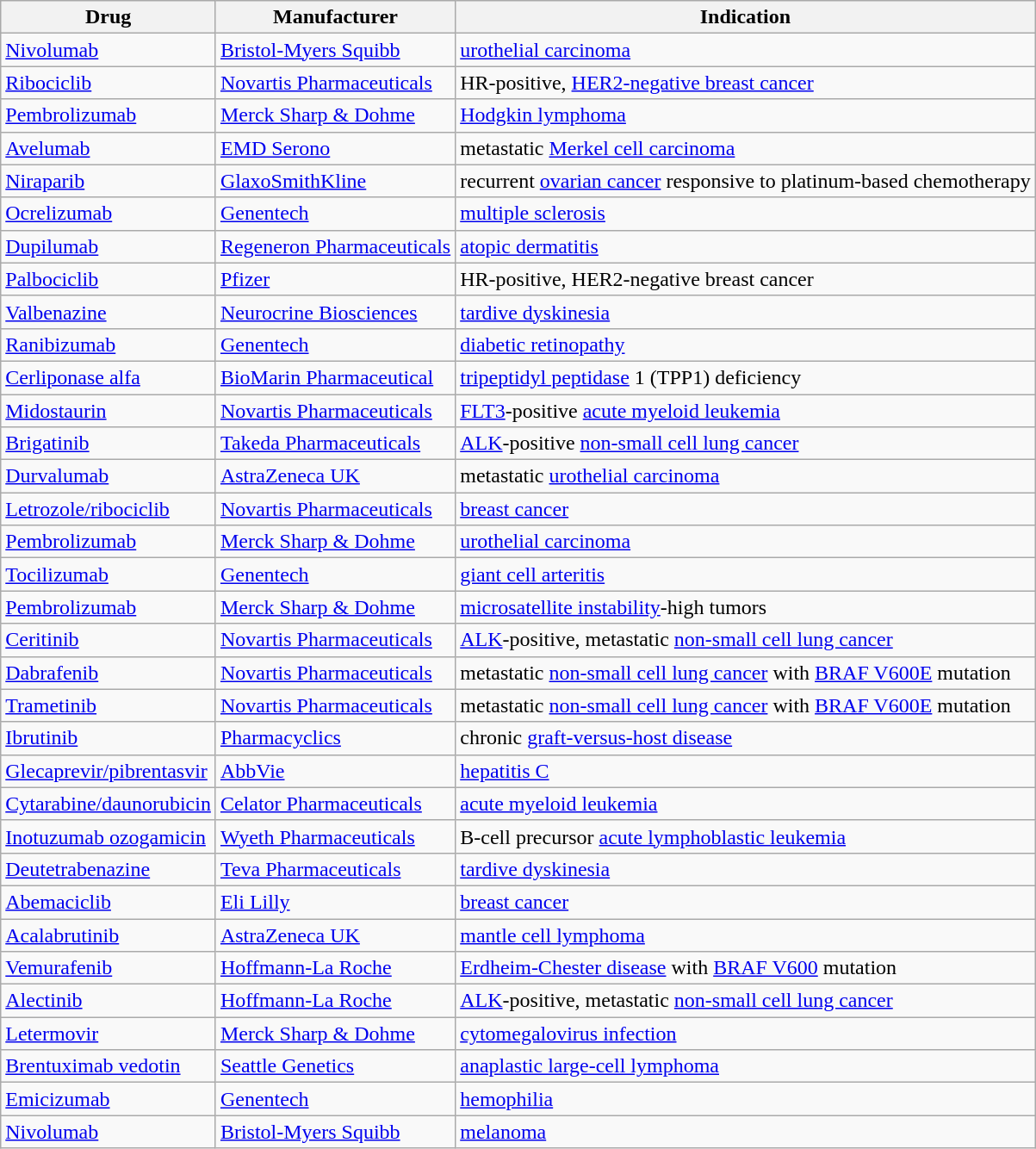<table class="sortable wikitable">
<tr>
<th>Drug</th>
<th>Manufacturer</th>
<th>Indication</th>
</tr>
<tr>
<td><a href='#'>Nivolumab</a></td>
<td><a href='#'>Bristol-Myers Squibb</a></td>
<td><a href='#'>urothelial carcinoma</a></td>
</tr>
<tr>
<td><a href='#'>Ribociclib</a></td>
<td><a href='#'>Novartis Pharmaceuticals</a></td>
<td>HR-positive, <a href='#'>HER2-negative breast cancer</a></td>
</tr>
<tr>
<td><a href='#'>Pembrolizumab</a></td>
<td><a href='#'>Merck Sharp & Dohme</a></td>
<td><a href='#'>Hodgkin lymphoma</a></td>
</tr>
<tr>
<td><a href='#'>Avelumab</a></td>
<td><a href='#'>EMD Serono</a></td>
<td>metastatic <a href='#'>Merkel cell carcinoma</a></td>
</tr>
<tr>
<td><a href='#'>Niraparib</a></td>
<td><a href='#'>GlaxoSmithKline</a></td>
<td>recurrent <a href='#'>ovarian cancer</a> responsive to platinum-based chemotherapy</td>
</tr>
<tr>
<td><a href='#'>Ocrelizumab</a></td>
<td><a href='#'>Genentech</a></td>
<td><a href='#'>multiple sclerosis</a></td>
</tr>
<tr>
<td><a href='#'>Dupilumab</a></td>
<td><a href='#'>Regeneron Pharmaceuticals</a></td>
<td><a href='#'>atopic dermatitis</a></td>
</tr>
<tr>
<td><a href='#'>Palbociclib</a></td>
<td><a href='#'>Pfizer</a></td>
<td>HR-positive, HER2-negative breast cancer</td>
</tr>
<tr>
<td><a href='#'>Valbenazine</a></td>
<td><a href='#'>Neurocrine Biosciences</a></td>
<td><a href='#'>tardive dyskinesia</a></td>
</tr>
<tr>
<td><a href='#'>Ranibizumab</a></td>
<td><a href='#'>Genentech</a></td>
<td><a href='#'>diabetic retinopathy</a></td>
</tr>
<tr>
<td><a href='#'>Cerliponase alfa</a></td>
<td><a href='#'>BioMarin Pharmaceutical</a></td>
<td><a href='#'>tripeptidyl peptidase</a> 1 (TPP1) deficiency</td>
</tr>
<tr>
<td><a href='#'>Midostaurin</a></td>
<td><a href='#'>Novartis Pharmaceuticals</a></td>
<td><a href='#'>FLT3</a>-positive <a href='#'>acute myeloid leukemia</a></td>
</tr>
<tr>
<td><a href='#'>Brigatinib</a></td>
<td><a href='#'>Takeda Pharmaceuticals</a></td>
<td><a href='#'>ALK</a>-positive <a href='#'>non-small cell lung cancer</a></td>
</tr>
<tr>
<td><a href='#'>Durvalumab</a></td>
<td><a href='#'>AstraZeneca UK</a></td>
<td>metastatic <a href='#'>urothelial carcinoma</a></td>
</tr>
<tr>
<td><a href='#'>Letrozole/ribociclib</a></td>
<td><a href='#'>Novartis Pharmaceuticals</a></td>
<td><a href='#'>breast cancer</a></td>
</tr>
<tr>
<td><a href='#'>Pembrolizumab</a></td>
<td><a href='#'>Merck Sharp & Dohme</a></td>
<td><a href='#'>urothelial carcinoma</a></td>
</tr>
<tr>
<td><a href='#'>Tocilizumab</a></td>
<td><a href='#'>Genentech</a></td>
<td><a href='#'>giant cell arteritis</a></td>
</tr>
<tr>
<td><a href='#'>Pembrolizumab</a></td>
<td><a href='#'>Merck Sharp & Dohme</a></td>
<td><a href='#'>microsatellite instability</a>-high tumors</td>
</tr>
<tr>
<td><a href='#'>Ceritinib</a></td>
<td><a href='#'>Novartis Pharmaceuticals</a></td>
<td><a href='#'>ALK</a>-positive, metastatic <a href='#'>non-small cell lung cancer</a></td>
</tr>
<tr>
<td><a href='#'>Dabrafenib</a></td>
<td><a href='#'>Novartis Pharmaceuticals</a></td>
<td>metastatic <a href='#'>non-small cell lung cancer</a> with <a href='#'>BRAF V600E</a> mutation</td>
</tr>
<tr>
<td><a href='#'>Trametinib</a></td>
<td><a href='#'>Novartis Pharmaceuticals</a></td>
<td>metastatic <a href='#'>non-small cell lung cancer</a> with <a href='#'>BRAF V600E</a> mutation</td>
</tr>
<tr>
<td><a href='#'>Ibrutinib</a></td>
<td><a href='#'>Pharmacyclics</a></td>
<td>chronic <a href='#'>graft-versus-host disease</a></td>
</tr>
<tr>
<td><a href='#'>Glecaprevir/pibrentasvir</a></td>
<td><a href='#'>AbbVie</a></td>
<td><a href='#'>hepatitis C</a></td>
</tr>
<tr>
<td><a href='#'>Cytarabine/daunorubicin</a></td>
<td><a href='#'>Celator Pharmaceuticals</a></td>
<td><a href='#'>acute myeloid leukemia</a></td>
</tr>
<tr>
<td><a href='#'>Inotuzumab ozogamicin</a></td>
<td><a href='#'>Wyeth Pharmaceuticals</a></td>
<td>B-cell precursor <a href='#'>acute lymphoblastic leukemia</a></td>
</tr>
<tr>
<td><a href='#'>Deutetrabenazine</a></td>
<td><a href='#'>Teva Pharmaceuticals</a></td>
<td><a href='#'>tardive dyskinesia</a></td>
</tr>
<tr>
<td><a href='#'>Abemaciclib</a></td>
<td><a href='#'>Eli Lilly</a></td>
<td><a href='#'>breast cancer</a></td>
</tr>
<tr>
<td><a href='#'>Acalabrutinib</a></td>
<td><a href='#'>AstraZeneca UK</a></td>
<td><a href='#'>mantle cell lymphoma</a></td>
</tr>
<tr>
<td><a href='#'>Vemurafenib</a></td>
<td><a href='#'>Hoffmann-La Roche</a></td>
<td><a href='#'>Erdheim-Chester disease</a> with <a href='#'>BRAF V600</a> mutation</td>
</tr>
<tr>
<td><a href='#'>Alectinib</a></td>
<td><a href='#'>Hoffmann-La Roche</a></td>
<td><a href='#'>ALK</a>-positive, metastatic <a href='#'>non-small cell lung cancer</a></td>
</tr>
<tr>
<td><a href='#'>Letermovir</a></td>
<td><a href='#'>Merck Sharp & Dohme</a></td>
<td><a href='#'>cytomegalovirus infection</a></td>
</tr>
<tr>
<td><a href='#'>Brentuximab vedotin</a></td>
<td><a href='#'>Seattle Genetics</a></td>
<td><a href='#'>anaplastic large-cell lymphoma</a></td>
</tr>
<tr>
<td><a href='#'>Emicizumab</a></td>
<td><a href='#'>Genentech</a></td>
<td><a href='#'>hemophilia</a></td>
</tr>
<tr>
<td><a href='#'>Nivolumab</a></td>
<td><a href='#'>Bristol-Myers Squibb</a></td>
<td><a href='#'>melanoma</a></td>
</tr>
</table>
